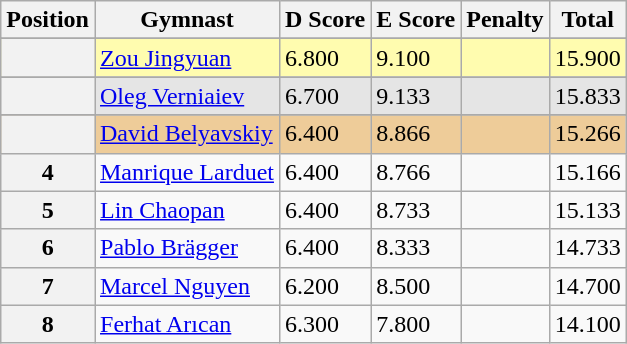<table class="wikitable sortable">
<tr>
<th>Position</th>
<th>Gymnast</th>
<th>D Score</th>
<th>E Score</th>
<th>Penalty</th>
<th>Total</th>
</tr>
<tr>
</tr>
<tr style="background:#fffcaf;">
<th scope="row" style="text-align:center"></th>
<td> <a href='#'>Zou Jingyuan</a></td>
<td>6.800</td>
<td>9.100</td>
<td></td>
<td>15.900</td>
</tr>
<tr>
</tr>
<tr style="background:#e5e5e5;">
<th scope="row" style="text-align:center"></th>
<td> <a href='#'>Oleg Verniaiev</a></td>
<td>6.700</td>
<td>9.133</td>
<td></td>
<td>15.833</td>
</tr>
<tr>
</tr>
<tr style="background:#ec9;">
<th scope="row" style="text-align:center"></th>
<td> <a href='#'>David Belyavskiy</a></td>
<td>6.400</td>
<td>8.866</td>
<td></td>
<td>15.266</td>
</tr>
<tr>
<th>4</th>
<td> <a href='#'>Manrique Larduet</a></td>
<td>6.400</td>
<td>8.766</td>
<td></td>
<td>15.166</td>
</tr>
<tr>
<th>5</th>
<td> <a href='#'>Lin Chaopan</a></td>
<td>6.400</td>
<td>8.733</td>
<td></td>
<td>15.133</td>
</tr>
<tr>
<th>6</th>
<td> <a href='#'>Pablo Brägger</a></td>
<td>6.400</td>
<td>8.333</td>
<td></td>
<td>14.733</td>
</tr>
<tr>
<th>7</th>
<td> <a href='#'>Marcel Nguyen</a></td>
<td>6.200</td>
<td>8.500</td>
<td></td>
<td>14.700</td>
</tr>
<tr>
<th>8</th>
<td> <a href='#'>Ferhat Arıcan</a></td>
<td>6.300</td>
<td>7.800</td>
<td></td>
<td>14.100</td>
</tr>
</table>
